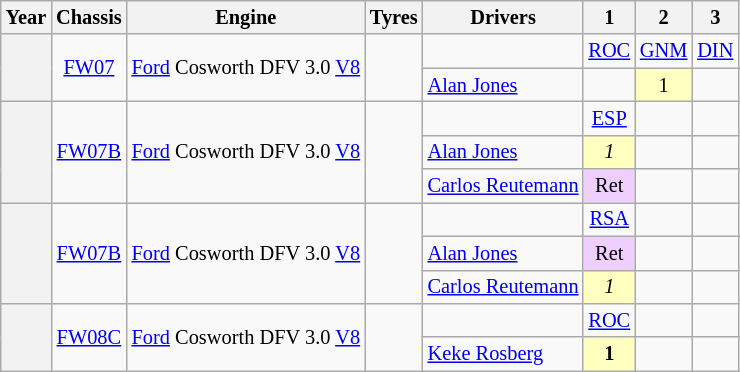<table class="wikitable" style="text-align:center; font-size:85%">
<tr>
<th>Year</th>
<th>Chassis</th>
<th>Engine</th>
<th>Tyres</th>
<th>Drivers</th>
<th>1</th>
<th>2</th>
<th>3</th>
</tr>
<tr>
<th rowspan="2"></th>
<td rowspan="2"><a href='#'>FW07</a></td>
<td rowspan="2"><a href='#'>Ford</a> Cosworth DFV 3.0 <a href='#'>V8</a></td>
<td rowspan="2"></td>
<td></td>
<td><a href='#'>ROC</a></td>
<td><a href='#'>GNM</a></td>
<td><a href='#'>DIN</a></td>
</tr>
<tr>
<td align="left"> <a href='#'>Alan Jones</a></td>
<td></td>
<td style="background:#FFFFBF;">1</td>
<td></td>
</tr>
<tr>
<th rowspan="3"></th>
<td rowspan="3"><a href='#'>FW07B</a></td>
<td rowspan="3"><a href='#'>Ford</a> Cosworth DFV 3.0 <a href='#'>V8</a></td>
<td rowspan="3"></td>
<td></td>
<td><a href='#'>ESP</a></td>
<td></td>
<td></td>
</tr>
<tr>
<td align="left"> <a href='#'>Alan Jones</a></td>
<td style="background:#FFFFBF;"><em>1</em></td>
<td></td>
<td></td>
</tr>
<tr>
<td align="left"> <a href='#'>Carlos Reutemann</a></td>
<td style="background:#efcfff;">Ret</td>
<td></td>
<td></td>
</tr>
<tr>
<th rowspan="3"></th>
<td rowspan="3"><a href='#'>FW07B</a></td>
<td rowspan="3"><a href='#'>Ford</a> Cosworth DFV 3.0 <a href='#'>V8</a></td>
<td rowspan="3"></td>
<td></td>
<td><a href='#'>RSA</a></td>
<td></td>
<td></td>
</tr>
<tr>
<td align="left"> <a href='#'>Alan Jones</a></td>
<td style="background:#efcfff;">Ret</td>
<td></td>
<td></td>
</tr>
<tr>
<td align="left"> <a href='#'>Carlos Reutemann</a></td>
<td style="background:#FFFFBF;"><em>1</em></td>
<td></td>
<td></td>
</tr>
<tr>
<th rowspan="2"></th>
<td rowspan="2"><a href='#'>FW08C</a></td>
<td rowspan="2"><a href='#'>Ford</a> Cosworth DFV 3.0 <a href='#'>V8</a></td>
<td rowspan="2"></td>
<td></td>
<td><a href='#'>ROC</a></td>
<td></td>
<td></td>
</tr>
<tr>
<td align="left"> <a href='#'>Keke Rosberg</a></td>
<td style="background:#FFFFBF;"><strong>1</strong></td>
<td></td>
<td></td>
</tr>
</table>
